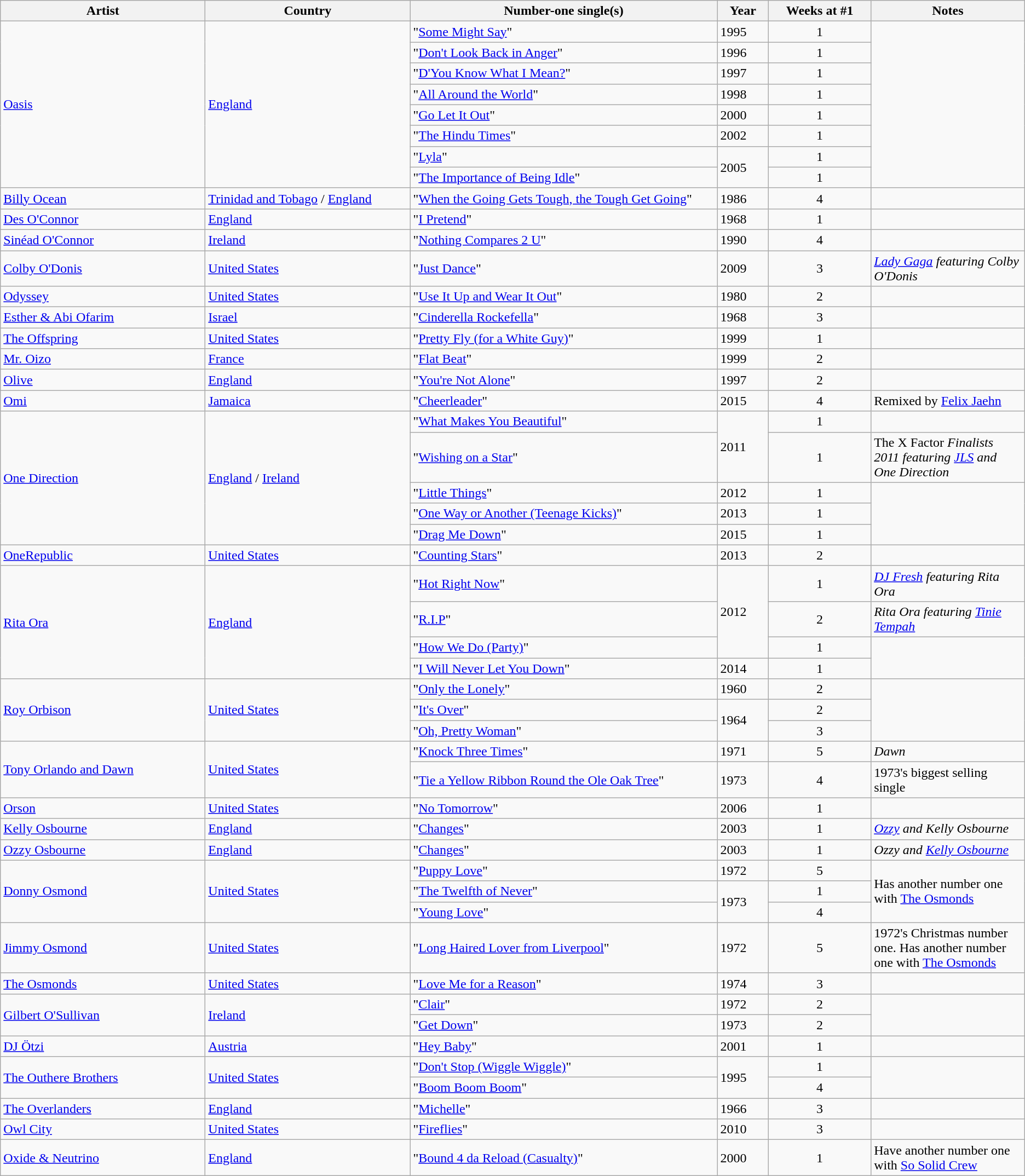<table class="wikitable">
<tr>
<th width="20%">Artist</th>
<th width="20%">Country</th>
<th width="30%">Number-one single(s)</th>
<th width="5%">Year</th>
<th width="10%">Weeks at #1</th>
<th width:"45%">Notes</th>
</tr>
<tr>
<td rowspan="8"><a href='#'>Oasis</a></td>
<td rowspan="8"><a href='#'>England</a></td>
<td>"<a href='#'>Some Might Say</a>"</td>
<td>1995</td>
<td align=center>1</td>
<td rowspan="8"></td>
</tr>
<tr>
<td>"<a href='#'>Don't Look Back in Anger</a>"</td>
<td>1996</td>
<td align=center>1</td>
</tr>
<tr>
<td>"<a href='#'>D'You Know What I Mean?</a>"</td>
<td>1997</td>
<td align=center>1</td>
</tr>
<tr>
<td>"<a href='#'>All Around the World</a>"</td>
<td>1998</td>
<td align=center>1</td>
</tr>
<tr>
<td>"<a href='#'>Go Let It Out</a>"</td>
<td>2000</td>
<td align=center>1</td>
</tr>
<tr>
<td>"<a href='#'>The Hindu Times</a>"</td>
<td>2002</td>
<td align=center>1</td>
</tr>
<tr>
<td>"<a href='#'>Lyla</a>"</td>
<td rowspan="2">2005</td>
<td align=center>1</td>
</tr>
<tr>
<td>"<a href='#'>The Importance of Being Idle</a>"</td>
<td align=center>1</td>
</tr>
<tr>
<td><a href='#'>Billy Ocean</a></td>
<td><a href='#'>Trinidad and Tobago</a> / <a href='#'>England</a></td>
<td>"<a href='#'>When the Going Gets Tough, the Tough Get Going</a>"</td>
<td>1986</td>
<td align=center>4</td>
<td></td>
</tr>
<tr>
<td><a href='#'>Des O'Connor</a></td>
<td><a href='#'>England</a></td>
<td>"<a href='#'>I Pretend</a>"</td>
<td>1968</td>
<td align=center>1</td>
<td></td>
</tr>
<tr>
<td><a href='#'>Sinéad O'Connor</a></td>
<td><a href='#'>Ireland</a></td>
<td>"<a href='#'>Nothing Compares 2 U</a>"</td>
<td>1990</td>
<td align=center>4</td>
<td></td>
</tr>
<tr>
<td><a href='#'>Colby O'Donis</a></td>
<td><a href='#'>United States</a></td>
<td>"<a href='#'>Just Dance</a>"</td>
<td>2009</td>
<td align=center>3</td>
<td><em><a href='#'>Lady Gaga</a> featuring Colby O'Donis</em></td>
</tr>
<tr>
<td><a href='#'>Odyssey</a></td>
<td><a href='#'>United States</a></td>
<td>"<a href='#'>Use It Up and Wear It Out</a>"</td>
<td>1980</td>
<td align=center>2</td>
<td></td>
</tr>
<tr>
<td><a href='#'>Esther & Abi Ofarim</a></td>
<td><a href='#'>Israel</a></td>
<td>"<a href='#'>Cinderella Rockefella</a>"</td>
<td>1968</td>
<td align=center>3</td>
<td></td>
</tr>
<tr>
<td><a href='#'>The Offspring</a></td>
<td><a href='#'>United States</a></td>
<td>"<a href='#'>Pretty Fly (for a White Guy)</a>"</td>
<td>1999</td>
<td align=center>1</td>
<td></td>
</tr>
<tr>
<td><a href='#'>Mr. Oizo</a></td>
<td><a href='#'>France</a></td>
<td>"<a href='#'>Flat Beat</a>"</td>
<td>1999</td>
<td align=center>2</td>
<td></td>
</tr>
<tr>
<td><a href='#'>Olive</a></td>
<td><a href='#'>England</a></td>
<td>"<a href='#'>You're Not Alone</a>"</td>
<td>1997</td>
<td align=center>2</td>
<td></td>
</tr>
<tr>
<td><a href='#'>Omi</a></td>
<td><a href='#'>Jamaica</a></td>
<td>"<a href='#'>Cheerleader</a>"</td>
<td>2015</td>
<td align=center>4</td>
<td>Remixed by <a href='#'>Felix Jaehn</a></td>
</tr>
<tr>
<td rowspan="5"><a href='#'>One Direction</a></td>
<td rowspan="5"><a href='#'>England</a> / <a href='#'>Ireland</a></td>
<td>"<a href='#'>What Makes You Beautiful</a>"</td>
<td rowspan="2">2011</td>
<td align=center>1</td>
<td></td>
</tr>
<tr>
<td>"<a href='#'>Wishing on a Star</a>"</td>
<td align=center>1</td>
<td>The X Factor <em>Finalists 2011 featuring <a href='#'>JLS</a> and One Direction</em></td>
</tr>
<tr>
<td>"<a href='#'>Little Things</a>"</td>
<td>2012</td>
<td align=center>1</td>
<td rowspan="3"></td>
</tr>
<tr>
<td>"<a href='#'>One Way or Another (Teenage Kicks)</a>"</td>
<td>2013</td>
<td align=center>1</td>
</tr>
<tr>
<td>"<a href='#'>Drag Me Down</a>"</td>
<td>2015</td>
<td align=center>1</td>
</tr>
<tr>
<td><a href='#'>OneRepublic</a></td>
<td><a href='#'>United States</a></td>
<td>"<a href='#'>Counting Stars</a>"</td>
<td>2013</td>
<td align=center>2</td>
<td></td>
</tr>
<tr>
<td rowspan="4"><a href='#'>Rita Ora</a></td>
<td rowspan="4"><a href='#'>England</a></td>
<td>"<a href='#'>Hot Right Now</a>"</td>
<td rowspan="3">2012</td>
<td align=center>1</td>
<td><em><a href='#'>DJ Fresh</a> featuring Rita Ora</em></td>
</tr>
<tr>
<td>"<a href='#'>R.I.P</a>"</td>
<td align=center>2</td>
<td><em>Rita Ora featuring <a href='#'>Tinie Tempah</a></em></td>
</tr>
<tr>
<td>"<a href='#'>How We Do (Party)</a>"</td>
<td align=center>1</td>
<td rowspan="2"></td>
</tr>
<tr>
<td>"<a href='#'>I Will Never Let You Down</a>"</td>
<td>2014</td>
<td align=center>1</td>
</tr>
<tr>
<td rowspan="3"><a href='#'>Roy Orbison</a></td>
<td rowspan="3"><a href='#'>United States</a></td>
<td>"<a href='#'>Only the Lonely</a>"</td>
<td>1960</td>
<td align=center>2</td>
<td rowspan="3"></td>
</tr>
<tr>
<td>"<a href='#'>It's Over</a>"</td>
<td rowspan="2">1964</td>
<td align=center>2</td>
</tr>
<tr>
<td>"<a href='#'>Oh, Pretty Woman</a>"</td>
<td align=center>3</td>
</tr>
<tr>
<td rowspan="2"><a href='#'>Tony Orlando and Dawn</a></td>
<td rowspan="2"><a href='#'>United States</a></td>
<td>"<a href='#'>Knock Three Times</a>"</td>
<td>1971</td>
<td align=center>5</td>
<td><em>Dawn</em></td>
</tr>
<tr>
<td>"<a href='#'>Tie a Yellow Ribbon Round the Ole Oak Tree</a>"</td>
<td>1973</td>
<td align=center>4</td>
<td>1973's biggest selling single</td>
</tr>
<tr>
<td><a href='#'>Orson</a></td>
<td><a href='#'>United States</a></td>
<td>"<a href='#'>No Tomorrow</a>"</td>
<td>2006</td>
<td align=center>1</td>
<td></td>
</tr>
<tr>
<td><a href='#'>Kelly Osbourne</a></td>
<td><a href='#'>England</a></td>
<td>"<a href='#'>Changes</a>"</td>
<td>2003</td>
<td align=center>1</td>
<td><em><a href='#'>Ozzy</a> and Kelly Osbourne</em></td>
</tr>
<tr>
<td><a href='#'>Ozzy Osbourne</a></td>
<td><a href='#'>England</a></td>
<td>"<a href='#'>Changes</a>"</td>
<td>2003</td>
<td align=center>1</td>
<td><em>Ozzy and <a href='#'>Kelly Osbourne</a></em></td>
</tr>
<tr>
<td rowspan="3"><a href='#'>Donny Osmond</a></td>
<td rowspan="3"><a href='#'>United States</a></td>
<td>"<a href='#'>Puppy Love</a>"</td>
<td>1972</td>
<td align=center>5</td>
<td rowspan="3">Has another number one with <a href='#'>The Osmonds</a></td>
</tr>
<tr>
<td>"<a href='#'>The Twelfth of Never</a>"</td>
<td rowspan="2">1973</td>
<td align=center>1</td>
</tr>
<tr>
<td>"<a href='#'>Young Love</a>"</td>
<td align=center>4</td>
</tr>
<tr>
<td><a href='#'>Jimmy Osmond</a></td>
<td><a href='#'>United States</a></td>
<td>"<a href='#'>Long Haired Lover from Liverpool</a>"</td>
<td>1972</td>
<td align=center>5</td>
<td>1972's Christmas number one. Has another number one with <a href='#'>The Osmonds</a></td>
</tr>
<tr>
<td><a href='#'>The Osmonds</a></td>
<td><a href='#'>United States</a></td>
<td>"<a href='#'>Love Me for a Reason</a>"</td>
<td>1974</td>
<td align=center>3</td>
<td></td>
</tr>
<tr>
<td rowspan="2"><a href='#'>Gilbert O'Sullivan</a></td>
<td rowspan="2"><a href='#'>Ireland</a></td>
<td>"<a href='#'>Clair</a>"</td>
<td>1972</td>
<td align=center>2</td>
<td rowspan="2"></td>
</tr>
<tr>
<td>"<a href='#'>Get Down</a>"</td>
<td>1973</td>
<td align=center>2</td>
</tr>
<tr>
<td><a href='#'>DJ Ötzi</a></td>
<td><a href='#'>Austria</a></td>
<td>"<a href='#'>Hey Baby</a>"</td>
<td>2001</td>
<td align=center>1</td>
<td></td>
</tr>
<tr>
<td rowspan="2"><a href='#'>The Outhere Brothers</a></td>
<td rowspan="2"><a href='#'>United States</a></td>
<td>"<a href='#'>Don't Stop (Wiggle Wiggle)</a>"</td>
<td rowspan="2">1995</td>
<td align=center>1</td>
<td rowspan="2"></td>
</tr>
<tr>
<td>"<a href='#'>Boom Boom Boom</a>"</td>
<td align=center>4</td>
</tr>
<tr>
<td><a href='#'>The Overlanders</a></td>
<td><a href='#'>England</a></td>
<td>"<a href='#'>Michelle</a>"</td>
<td>1966</td>
<td align=center>3</td>
<td></td>
</tr>
<tr>
<td><a href='#'>Owl City</a></td>
<td><a href='#'>United States</a></td>
<td>"<a href='#'>Fireflies</a>"</td>
<td>2010</td>
<td align=center>3</td>
<td></td>
</tr>
<tr>
<td><a href='#'>Oxide & Neutrino</a></td>
<td><a href='#'>England</a></td>
<td>"<a href='#'>Bound 4 da Reload (Casualty)</a>"</td>
<td>2000</td>
<td align=center>1</td>
<td>Have another number one with <a href='#'>So Solid Crew</a></td>
</tr>
</table>
